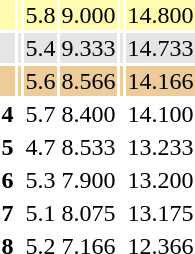<table>
<tr style="background: #fffcaf">
<th scope=row style="text-align:center"></th>
<td align=left></td>
<td>5.8</td>
<td>9.000</td>
<td></td>
<td>14.800</td>
</tr>
<tr style="background: #e5e5e5">
<th scope=row style="text-align:center"></th>
<td align=left></td>
<td>5.4</td>
<td>9.333</td>
<td></td>
<td>14.733</td>
</tr>
<tr style="background: #eecc99">
<th scope=row style="text-align:center"></th>
<td align=left></td>
<td>5.6</td>
<td>8.566</td>
<td></td>
<td>14.166</td>
</tr>
<tr>
<th scope=row style="text-align:center">4</th>
<td align=left></td>
<td>5.7</td>
<td>8.400</td>
<td></td>
<td>14.100</td>
</tr>
<tr>
<th scope=row style="text-align:center">5</th>
<td align=left></td>
<td>4.7</td>
<td>8.533</td>
<td></td>
<td>13.233</td>
</tr>
<tr>
<th scope=row style="text-align:center">6</th>
<td align=left></td>
<td>5.3</td>
<td>7.900</td>
<td></td>
<td>13.200</td>
</tr>
<tr>
<th scope=row style="text-align:center">7</th>
<td align=left></td>
<td>5.1</td>
<td>8.075</td>
<td></td>
<td>13.175</td>
</tr>
<tr>
<th scope=row style="text-align:center">8</th>
<td align=left></td>
<td>5.2</td>
<td>7.166</td>
<td></td>
<td>12.366</td>
</tr>
<tr>
</tr>
</table>
